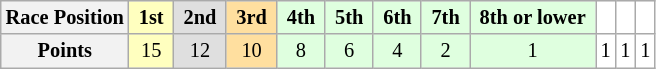<table class="wikitable" style="font-size:85%; text-align:center">
<tr>
<th>Race Position</th>
<td style="background:#ffffbf;"> <strong>1st</strong> </td>
<td style="background:#dfdfdf;"> <strong>2nd</strong> </td>
<td style="background:#ffdf9f;"> <strong>3rd</strong> </td>
<td style="background:#dfffdf;"> <strong>4th</strong> </td>
<td style="background:#dfffdf;"> <strong>5th</strong> </td>
<td style="background:#dfffdf;"> <strong>6th</strong> </td>
<td style="background:#dfffdf;"> <strong>7th</strong> </td>
<td style="background:#dfffdf;"> <strong>8th or lower</strong> </td>
<td style="background:#ffffff;"> <strong></strong> </td>
<td style="background:#ffffff;"> <strong></strong> </td>
<td style="background:#ffffff;"> <strong></strong> </td>
</tr>
<tr>
<th>Points</th>
<td style="background:#ffffbf;">15</td>
<td style="background:#dfdfdf;">12</td>
<td style="background:#ffdf9f;">10</td>
<td style="background:#dfffdf;">8</td>
<td style="background:#dfffdf;">6</td>
<td style="background:#dfffdf;">4</td>
<td style="background:#dfffdf;">2</td>
<td style="background:#dfffdf;">1</td>
<td style="background:#ffffff;">1</td>
<td style="background:#ffffff;">1</td>
<td style="background:#ffffff;">1</td>
</tr>
</table>
